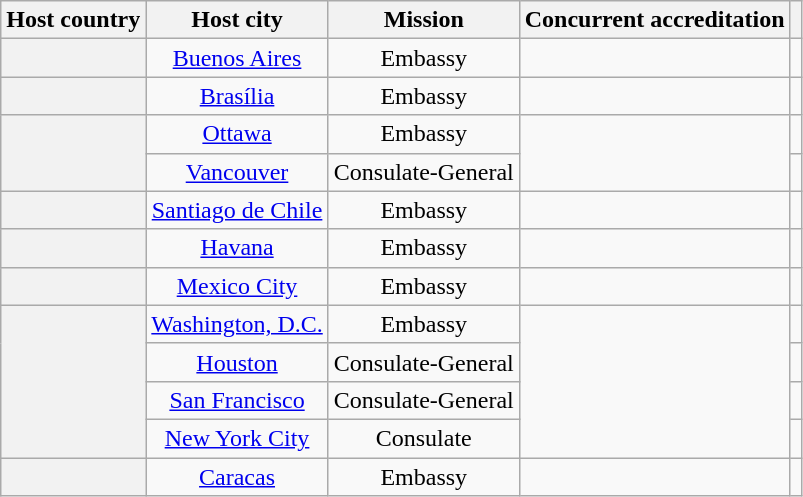<table class="wikitable plainrowheaders" style="text-align:center;">
<tr>
<th scope="col">Host country</th>
<th scope="col">Host city</th>
<th scope="col">Mission</th>
<th scope="col">Concurrent accreditation</th>
<th scope="col"></th>
</tr>
<tr>
<th scope="row"></th>
<td><a href='#'>Buenos Aires</a></td>
<td>Embassy</td>
<td></td>
<td></td>
</tr>
<tr>
<th scope="row"></th>
<td><a href='#'>Brasília</a></td>
<td>Embassy</td>
<td></td>
<td></td>
</tr>
<tr>
<th scope="row" rowspan="2"></th>
<td><a href='#'>Ottawa</a></td>
<td>Embassy</td>
<td rowspan="2"></td>
<td></td>
</tr>
<tr>
<td><a href='#'>Vancouver</a></td>
<td>Consulate-General</td>
<td></td>
</tr>
<tr>
<th scope="row"></th>
<td><a href='#'>Santiago de Chile</a></td>
<td>Embassy</td>
<td></td>
<td></td>
</tr>
<tr>
<th scope="row"></th>
<td><a href='#'>Havana</a></td>
<td>Embassy</td>
<td></td>
<td></td>
</tr>
<tr>
<th scope="row"></th>
<td><a href='#'>Mexico City</a></td>
<td>Embassy</td>
<td></td>
<td></td>
</tr>
<tr>
<th scope="row" rowspan="4"></th>
<td><a href='#'>Washington, D.C.</a></td>
<td>Embassy</td>
<td rowspan="4"></td>
<td></td>
</tr>
<tr>
<td><a href='#'>Houston</a></td>
<td>Consulate-General</td>
<td></td>
</tr>
<tr>
<td><a href='#'>San Francisco</a></td>
<td>Consulate-General</td>
<td></td>
</tr>
<tr>
<td><a href='#'>New York City</a></td>
<td>Consulate</td>
<td></td>
</tr>
<tr>
<th scope="row"></th>
<td><a href='#'>Caracas</a></td>
<td>Embassy</td>
<td></td>
<td></td>
</tr>
</table>
